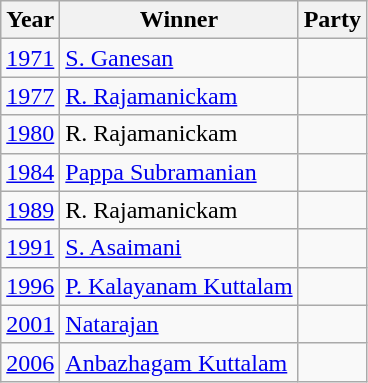<table class="wikitable sortable">
<tr>
<th>Year</th>
<th>Winner</th>
<th colspan="2">Party</th>
</tr>
<tr>
<td><a href='#'>1971</a></td>
<td><a href='#'>S. Ganesan</a></td>
<td></td>
</tr>
<tr>
<td><a href='#'>1977</a></td>
<td><a href='#'>R. Rajamanickam</a></td>
<td></td>
</tr>
<tr>
<td><a href='#'>1980</a></td>
<td>R. Rajamanickam</td>
<td></td>
</tr>
<tr>
<td><a href='#'>1984</a></td>
<td><a href='#'>Pappa Subramanian</a></td>
<td></td>
</tr>
<tr>
<td><a href='#'>1989</a></td>
<td>R. Rajamanickam</td>
<td></td>
</tr>
<tr>
<td><a href='#'>1991</a></td>
<td><a href='#'>S. Asaimani</a></td>
<td></td>
</tr>
<tr>
<td><a href='#'>1996</a></td>
<td><a href='#'>P. Kalayanam Kuttalam</a></td>
<td></td>
</tr>
<tr>
<td><a href='#'>2001</a></td>
<td><a href='#'>Natarajan</a></td>
<td></td>
</tr>
<tr>
<td><a href='#'>2006</a></td>
<td><a href='#'>Anbazhagam Kuttalam</a></td>
<td></td>
</tr>
</table>
